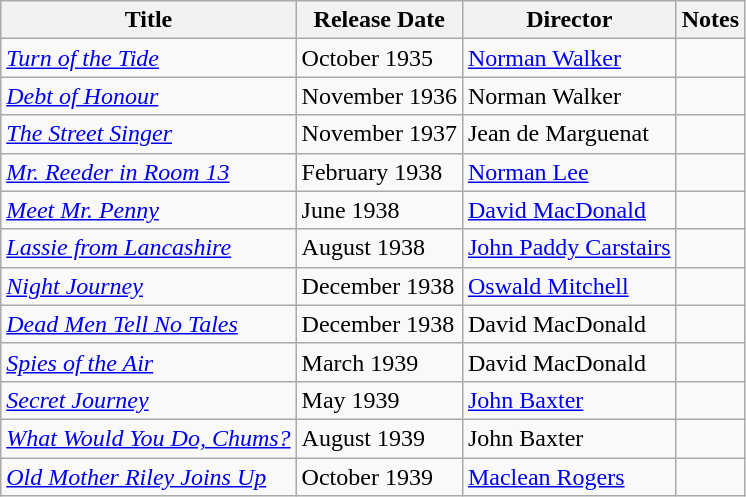<table class="wikitable sortable">
<tr>
<th>Title</th>
<th>Release Date</th>
<th>Director</th>
<th>Notes</th>
</tr>
<tr>
<td><em><a href='#'>Turn of the Tide</a></em></td>
<td>October 1935</td>
<td><a href='#'> Norman Walker</a></td>
<td></td>
</tr>
<tr>
<td><em><a href='#'>Debt of Honour</a></em></td>
<td>November 1936</td>
<td>Norman Walker</td>
<td></td>
</tr>
<tr>
<td><em><a href='#'>The Street Singer</a></em></td>
<td>November 1937</td>
<td>Jean de Marguenat</td>
<td></td>
</tr>
<tr>
<td><em><a href='#'>Mr. Reeder in Room 13</a></em></td>
<td>February 1938</td>
<td><a href='#'>Norman Lee</a></td>
<td></td>
</tr>
<tr>
<td><em><a href='#'>Meet Mr. Penny</a></em></td>
<td>June 1938</td>
<td><a href='#'>David MacDonald</a></td>
<td></td>
</tr>
<tr>
<td><em><a href='#'>Lassie from Lancashire</a></em></td>
<td>August 1938</td>
<td><a href='#'>John Paddy Carstairs</a></td>
<td></td>
</tr>
<tr>
<td><em><a href='#'>Night Journey</a></em></td>
<td>December 1938</td>
<td><a href='#'>Oswald Mitchell </a></td>
<td></td>
</tr>
<tr>
<td><em><a href='#'>Dead Men Tell No Tales</a></em></td>
<td>December 1938</td>
<td>David MacDonald</td>
<td></td>
</tr>
<tr>
<td><em><a href='#'>Spies of the Air</a></em></td>
<td>March 1939</td>
<td>David MacDonald</td>
<td></td>
</tr>
<tr>
<td><em><a href='#'>Secret Journey</a></em></td>
<td>May 1939</td>
<td><a href='#'>John Baxter</a></td>
<td></td>
</tr>
<tr>
<td><em><a href='#'>What Would You Do, Chums?</a></em></td>
<td>August 1939</td>
<td>John Baxter</td>
<td></td>
</tr>
<tr>
<td><em><a href='#'>Old Mother Riley Joins Up</a></em></td>
<td>October 1939</td>
<td><a href='#'>Maclean Rogers </a></td>
<td></td>
</tr>
</table>
